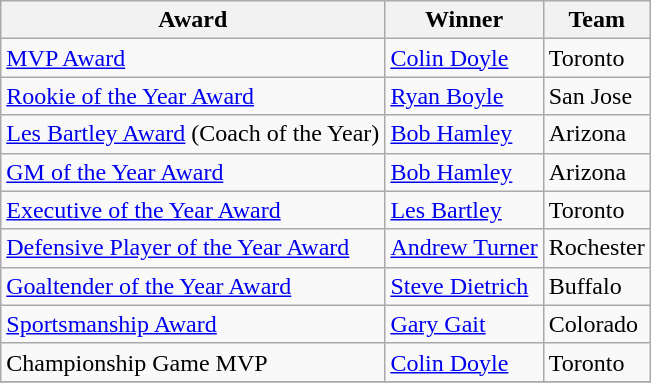<table class="wikitable">
<tr>
<th>Award</th>
<th>Winner</th>
<th>Team</th>
</tr>
<tr>
<td><a href='#'>MVP Award</a></td>
<td><a href='#'>Colin Doyle</a></td>
<td>Toronto</td>
</tr>
<tr>
<td><a href='#'>Rookie of the Year Award</a></td>
<td><a href='#'>Ryan Boyle</a></td>
<td>San Jose</td>
</tr>
<tr>
<td><a href='#'>Les Bartley Award</a> (Coach of the Year)</td>
<td><a href='#'>Bob Hamley</a></td>
<td>Arizona</td>
</tr>
<tr>
<td><a href='#'>GM of the Year Award</a></td>
<td><a href='#'>Bob Hamley</a></td>
<td>Arizona</td>
</tr>
<tr>
<td><a href='#'>Executive of the Year Award</a></td>
<td><a href='#'>Les Bartley</a></td>
<td>Toronto</td>
</tr>
<tr>
<td><a href='#'>Defensive Player of the Year Award</a></td>
<td><a href='#'>Andrew Turner</a></td>
<td>Rochester</td>
</tr>
<tr>
<td><a href='#'>Goaltender of the Year Award</a></td>
<td><a href='#'>Steve Dietrich</a></td>
<td>Buffalo</td>
</tr>
<tr>
<td><a href='#'>Sportsmanship Award</a></td>
<td><a href='#'>Gary Gait</a></td>
<td>Colorado</td>
</tr>
<tr>
<td>Championship Game MVP</td>
<td><a href='#'>Colin Doyle</a></td>
<td>Toronto</td>
</tr>
<tr>
</tr>
</table>
